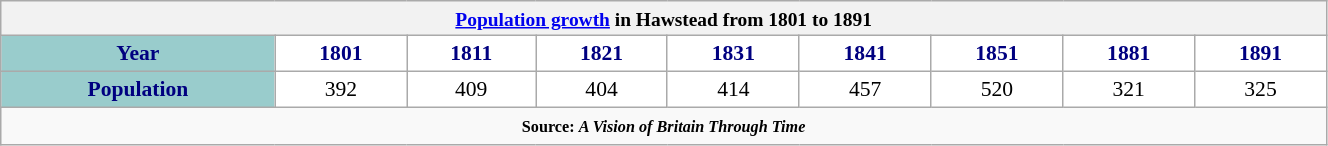<table class="wikitable" style="font-size:90%;width:70%;border:0px;text-align:center;line-height:120%;">
<tr>
<th colspan="11" style="text-align:center;font-size:90%;"><a href='#'>Population growth</a> in Hawstead from 1801 to 1891</th>
</tr>
<tr>
<th style="background: #99CCCC; color: #000080" height="17">Year</th>
<th style="background: #FFFFFF; color:#000080;">1801</th>
<th style="background: #FFFFFF; color:#000080;">1811</th>
<th style="background: #FFFFFF; color:#000080;">1821</th>
<th style="background: #FFFFFF; color:#000080;">1831</th>
<th style="background: #FFFFFF; color:#000080;">1841</th>
<th style="background: #FFFFFF; color:#000080;">1851</th>
<th style="background: #FFFFFF; color:#000080;">1881</th>
<th style="background: #FFFFFF; color:#000080;">1891</th>
</tr>
<tr Align="center">
<th style="background: #99CCCC; color: #000080" height="17">Population</th>
<td style="background: #FFFFFF; color: black;">392</td>
<td style="background: #FFFFFF; color: black;">409</td>
<td style="background: #FFFFFF; color: black;">404</td>
<td style="background: #FFFFFF; color: black;">414</td>
<td style="background: #FFFFFF; color: black;">457</td>
<td style="background: #FFFFFF; color: black;">520</td>
<td style="background: #FFFFFF; color: black;">321</td>
<td style="background: #FFFFFF; color: black;">325</td>
</tr>
<tr>
<td colspan="11" style="text-align:center;font-size:90%;"><small><strong>Source: <em>A Vision of Britain Through Time</em></strong></small></td>
</tr>
</table>
